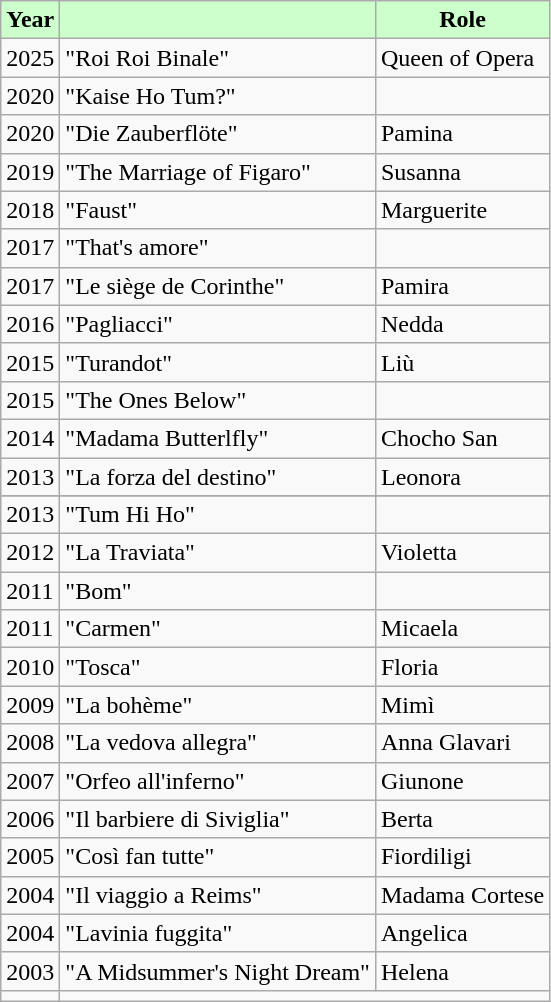<table class="wikitable sortable">
<tr style="background:#cfc; text-align:center;">
<td><strong>Year</strong></td>
<td></td>
<td><strong>Role</strong></td>
</tr>
<tr>
<td>2025</td>
<td>"Roi Roi Binale"</td>
<td>Queen of Opera</td>
</tr>
<tr>
<td>2020</td>
<td>"Kaise Ho Tum?"</td>
<td></td>
</tr>
<tr>
<td>2020</td>
<td>"Die Zauberflöte"</td>
<td>Pamina</td>
</tr>
<tr>
<td>2019</td>
<td>"The Marriage of Figaro"</td>
<td>Susanna</td>
</tr>
<tr>
<td>2018</td>
<td>"Faust"</td>
<td>Marguerite</td>
</tr>
<tr>
<td>2017</td>
<td>"That's amore"</td>
<td></td>
</tr>
<tr>
<td>2017</td>
<td>"Le siège de Corinthe"</td>
<td>Pamira</td>
</tr>
<tr>
<td>2016</td>
<td>"Pagliacci"</td>
<td>Nedda</td>
</tr>
<tr>
<td>2015</td>
<td>"Turandot"</td>
<td>Liù</td>
</tr>
<tr>
<td>2015</td>
<td>"The Ones Below"</td>
<td></td>
</tr>
<tr>
<td>2014</td>
<td>"Madama Butterlfly"</td>
<td>Chocho San</td>
</tr>
<tr>
<td>2013</td>
<td>"La forza del destino"</td>
<td>Leonora</td>
</tr>
<tr>
</tr>
<tr>
<td>2013</td>
<td>"Tum Hi Ho"</td>
<td></td>
</tr>
<tr>
<td>2012</td>
<td>"La Traviata"</td>
<td>Violetta</td>
</tr>
<tr>
<td>2011</td>
<td>"Bom"</td>
<td></td>
</tr>
<tr>
<td>2011</td>
<td>"Carmen"</td>
<td>Micaela</td>
</tr>
<tr>
<td>2010</td>
<td>"Tosca"</td>
<td>Floria</td>
</tr>
<tr>
<td>2009</td>
<td>"La bohème"</td>
<td>Mimì</td>
</tr>
<tr>
<td>2008</td>
<td>"La vedova allegra"</td>
<td>Anna Glavari</td>
</tr>
<tr>
<td>2007</td>
<td>"Orfeo all'inferno"</td>
<td>Giunone</td>
</tr>
<tr>
<td>2006</td>
<td>"Il barbiere di Siviglia"</td>
<td>Berta</td>
</tr>
<tr>
<td>2005</td>
<td>"Così fan tutte"</td>
<td>Fiordiligi</td>
</tr>
<tr>
<td>2004</td>
<td>"Il viaggio a Reims"</td>
<td>Madama Cortese</td>
</tr>
<tr>
<td>2004</td>
<td>"Lavinia fuggita"</td>
<td>Angelica</td>
</tr>
<tr>
<td>2003</td>
<td>"A Midsummer's Night Dream"</td>
<td>Helena</td>
</tr>
<tr>
<td></td>
</tr>
</table>
